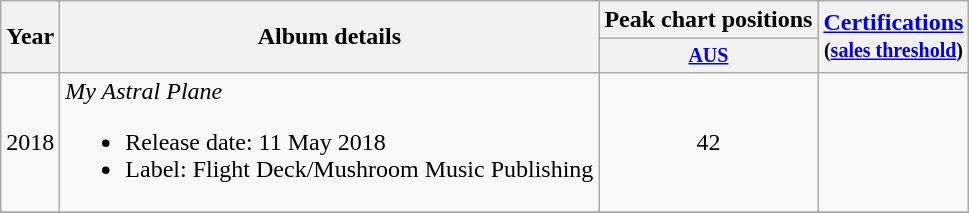<table class="wikitable" style="text-align:center;">
<tr>
<th rowspan="2">Year</th>
<th rowspan="2">Album details</th>
<th colspan="1">Peak chart positions</th>
<th rowspan="2"><a href='#'>Certifications</a><br><small>(<a href='#'>sales threshold</a>)</small></th>
</tr>
<tr style="font-size:smaller;">
<th><a href='#'>AUS</a><br></th>
</tr>
<tr>
<td>2018</td>
<td align="left"><em>My Astral Plane</em><br><ul><li>Release date: 11 May 2018</li><li>Label: Flight Deck/Mushroom Music Publishing</li></ul></td>
<td>42</td>
<td></td>
</tr>
<tr>
</tr>
</table>
